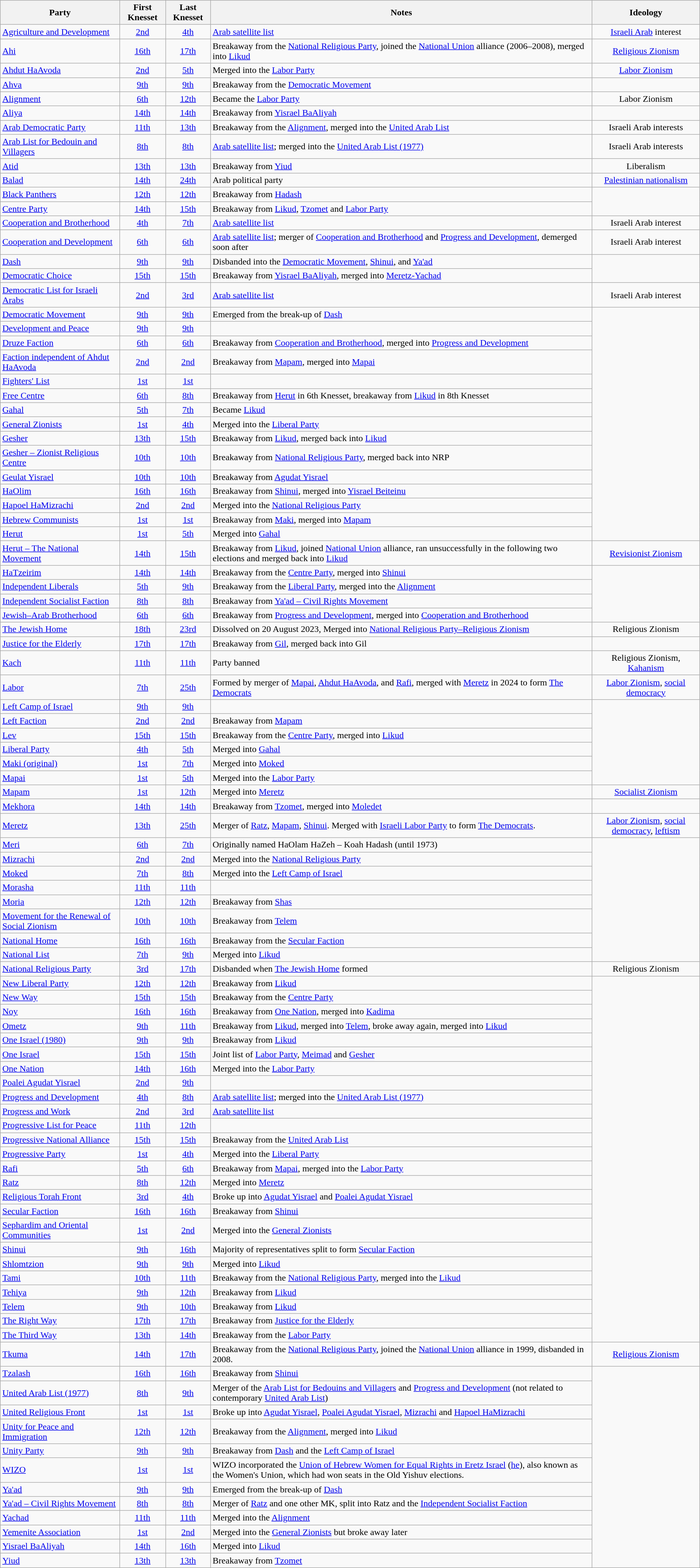<table class="wikitable sortable" style="text-align:center;">
<tr>
<th>Party</th>
<th>First Knesset</th>
<th>Last Knesset</th>
<th>Notes</th>
<th>Ideology</th>
</tr>
<tr>
<td align=left><a href='#'>Agriculture and Development</a></td>
<td><a href='#'>2nd</a></td>
<td><a href='#'>4th</a></td>
<td align=left><a href='#'>Arab satellite list</a></td>
<td><a href='#'>Israeli Arab</a> interest</td>
</tr>
<tr>
<td align=left><a href='#'>Ahi</a></td>
<td><a href='#'>16th</a></td>
<td><a href='#'>17th</a></td>
<td align=left>Breakaway from the <a href='#'>National Religious Party</a>, joined the <a href='#'>National Union</a> alliance (2006–2008), merged into <a href='#'>Likud</a></td>
<td><a href='#'>Religious Zionism</a></td>
</tr>
<tr>
<td align=left><a href='#'>Ahdut HaAvoda</a></td>
<td><a href='#'>2nd</a></td>
<td><a href='#'>5th</a></td>
<td align=left>Merged into the <a href='#'>Labor Party</a></td>
<td><a href='#'>Labor Zionism</a></td>
</tr>
<tr>
<td align=left><a href='#'>Ahva</a></td>
<td><a href='#'>9th</a></td>
<td><a href='#'>9th</a></td>
<td align=left>Breakaway from the <a href='#'>Democratic Movement</a></td>
<td></td>
</tr>
<tr>
<td align=left><a href='#'>Alignment</a></td>
<td><a href='#'>6th</a></td>
<td><a href='#'>12th</a></td>
<td align=left>Became the <a href='#'>Labor Party</a></td>
<td>Labor Zionism</td>
</tr>
<tr>
<td align=left><a href='#'>Aliya</a></td>
<td><a href='#'>14th</a></td>
<td><a href='#'>14th</a></td>
<td align=left>Breakaway from <a href='#'>Yisrael BaAliyah</a></td>
<td></td>
</tr>
<tr>
<td align=left><a href='#'>Arab Democratic Party</a></td>
<td><a href='#'>11th</a></td>
<td><a href='#'>13th</a></td>
<td align=left>Breakaway from the <a href='#'>Alignment</a>, merged into the <a href='#'>United Arab List</a></td>
<td>Israeli Arab interests</td>
</tr>
<tr>
<td align=left><a href='#'>Arab List for Bedouin and Villagers</a></td>
<td><a href='#'>8th</a></td>
<td><a href='#'>8th</a></td>
<td align=left><a href='#'>Arab satellite list</a>; merged into the <a href='#'>United Arab List (1977)</a></td>
<td>Israeli Arab interests</td>
</tr>
<tr>
<td align=left><a href='#'>Atid</a></td>
<td><a href='#'>13th</a></td>
<td><a href='#'>13th</a></td>
<td align=left>Breakaway from <a href='#'>Yiud</a></td>
<td>Liberalism</td>
</tr>
<tr>
<td align=left><a href='#'>Balad</a></td>
<td><a href='#'>14th</a></td>
<td><a href='#'>24th</a></td>
<td align=left>Arab political party</td>
<td><a href='#'>Palestinian nationalism</a></td>
</tr>
<tr>
<td align=left><a href='#'>Black Panthers</a></td>
<td><a href='#'>12th</a></td>
<td><a href='#'>12th</a></td>
<td align=left>Breakaway from <a href='#'>Hadash</a></td>
</tr>
<tr>
<td align=left><a href='#'>Centre Party</a></td>
<td><a href='#'>14th</a></td>
<td><a href='#'>15th</a></td>
<td align=left>Breakaway from <a href='#'>Likud</a>, <a href='#'>Tzomet</a> and <a href='#'>Labor Party</a></td>
</tr>
<tr>
<td align=left><a href='#'>Cooperation and Brotherhood</a></td>
<td><a href='#'>4th</a></td>
<td><a href='#'>7th</a></td>
<td align=left><a href='#'>Arab satellite list</a></td>
<td>Israeli Arab interest</td>
</tr>
<tr>
<td align=left><a href='#'>Cooperation and Development</a></td>
<td><a href='#'>6th</a></td>
<td><a href='#'>6th</a></td>
<td align=left><a href='#'>Arab satellite list</a>; merger of <a href='#'>Cooperation and Brotherhood</a> and <a href='#'>Progress and Development</a>, demerged soon after</td>
<td>Israeli Arab interest</td>
</tr>
<tr>
<td align=left><a href='#'>Dash</a></td>
<td><a href='#'>9th</a></td>
<td><a href='#'>9th</a></td>
<td align=left>Disbanded into the <a href='#'>Democratic Movement</a>, <a href='#'>Shinui</a>, and <a href='#'>Ya'ad</a></td>
</tr>
<tr>
<td align=left><a href='#'>Democratic Choice</a></td>
<td><a href='#'>15th</a></td>
<td><a href='#'>15th</a></td>
<td align=left>Breakaway from <a href='#'>Yisrael BaAliyah</a>, merged into <a href='#'>Meretz-Yachad</a></td>
</tr>
<tr>
<td align=left><a href='#'>Democratic List for Israeli Arabs</a></td>
<td><a href='#'>2nd</a></td>
<td><a href='#'>3rd</a></td>
<td align=left><a href='#'>Arab satellite list</a></td>
<td>Israeli Arab interest</td>
</tr>
<tr>
<td align=left><a href='#'>Democratic Movement</a></td>
<td><a href='#'>9th</a></td>
<td><a href='#'>9th</a></td>
<td align=left>Emerged from the break-up of <a href='#'>Dash</a></td>
</tr>
<tr>
<td align=left><a href='#'>Development and Peace</a></td>
<td><a href='#'>9th</a></td>
<td><a href='#'>9th</a></td>
<td></td>
</tr>
<tr>
<td align=left><a href='#'>Druze Faction</a></td>
<td><a href='#'>6th</a></td>
<td><a href='#'>6th</a></td>
<td align=left>Breakaway from <a href='#'>Cooperation and Brotherhood</a>, merged into <a href='#'>Progress and Development</a></td>
</tr>
<tr>
<td align=left><a href='#'>Faction independent of Ahdut HaAvoda</a></td>
<td><a href='#'>2nd</a></td>
<td><a href='#'>2nd</a></td>
<td align=left>Breakaway from <a href='#'>Mapam</a>, merged into <a href='#'>Mapai</a></td>
</tr>
<tr>
<td align=left><a href='#'>Fighters' List</a></td>
<td><a href='#'>1st</a></td>
<td><a href='#'>1st</a></td>
<td></td>
</tr>
<tr>
<td align=left><a href='#'>Free Centre</a></td>
<td><a href='#'>6th</a></td>
<td><a href='#'>8th</a></td>
<td align=left>Breakaway from <a href='#'>Herut</a> in 6th Knesset, breakaway from <a href='#'>Likud</a> in 8th Knesset</td>
</tr>
<tr>
<td align=left><a href='#'>Gahal</a></td>
<td><a href='#'>5th</a></td>
<td><a href='#'>7th</a></td>
<td align=left>Became <a href='#'>Likud</a></td>
</tr>
<tr>
<td align=left><a href='#'>General Zionists</a></td>
<td><a href='#'>1st</a></td>
<td><a href='#'>4th</a></td>
<td align=left>Merged into the <a href='#'>Liberal Party</a></td>
</tr>
<tr>
<td align=left><a href='#'>Gesher</a></td>
<td><a href='#'>13th</a></td>
<td><a href='#'>15th</a></td>
<td align=left>Breakaway from <a href='#'>Likud</a>, merged back into <a href='#'>Likud</a></td>
</tr>
<tr>
<td align=left><a href='#'>Gesher – Zionist Religious Centre</a></td>
<td><a href='#'>10th</a></td>
<td><a href='#'>10th</a></td>
<td align=left>Breakaway from <a href='#'>National Religious Party</a>, merged back into NRP</td>
</tr>
<tr>
<td align=left><a href='#'>Geulat Yisrael</a></td>
<td><a href='#'>10th</a></td>
<td><a href='#'>10th</a></td>
<td align=left>Breakaway from <a href='#'>Agudat Yisrael</a></td>
</tr>
<tr>
<td align=left><a href='#'>HaOlim</a></td>
<td><a href='#'>16th</a></td>
<td><a href='#'>16th</a></td>
<td align=left>Breakaway from <a href='#'>Shinui</a>, merged into <a href='#'>Yisrael Beiteinu</a></td>
</tr>
<tr>
<td align=left><a href='#'>Hapoel HaMizrachi</a></td>
<td><a href='#'>2nd</a></td>
<td><a href='#'>2nd</a></td>
<td align=left>Merged into the <a href='#'>National Religious Party</a></td>
</tr>
<tr>
<td align=left><a href='#'>Hebrew Communists</a></td>
<td><a href='#'>1st</a></td>
<td><a href='#'>1st</a></td>
<td align=left>Breakaway from <a href='#'>Maki</a>, merged into <a href='#'>Mapam</a></td>
</tr>
<tr>
<td align=left><a href='#'>Herut</a></td>
<td><a href='#'>1st</a></td>
<td><a href='#'>5th</a></td>
<td align=left>Merged into <a href='#'>Gahal</a></td>
</tr>
<tr>
<td align=left><a href='#'>Herut – The National Movement</a></td>
<td><a href='#'>14th</a></td>
<td><a href='#'>15th</a></td>
<td align=left>Breakaway from <a href='#'>Likud</a>, joined <a href='#'>National Union</a> alliance, ran unsuccessfully in the following two elections and merged back into <a href='#'>Likud</a></td>
<td><a href='#'>Revisionist Zionism</a></td>
</tr>
<tr>
<td align=left><a href='#'>HaTzeirim</a></td>
<td><a href='#'>14th</a></td>
<td><a href='#'>14th</a></td>
<td align=left>Breakaway from the <a href='#'>Centre Party</a>, merged into <a href='#'>Shinui</a></td>
</tr>
<tr>
<td align=left><a href='#'>Independent Liberals</a></td>
<td><a href='#'>5th</a></td>
<td><a href='#'>9th</a></td>
<td align=left>Breakaway from the <a href='#'>Liberal Party</a>, merged into the <a href='#'>Alignment</a></td>
</tr>
<tr>
<td align=left><a href='#'>Independent Socialist Faction</a></td>
<td><a href='#'>8th</a></td>
<td><a href='#'>8th</a></td>
<td align=left>Breakaway from <a href='#'>Ya'ad – Civil Rights Movement</a></td>
</tr>
<tr>
<td align=left><a href='#'>Jewish–Arab Brotherhood</a></td>
<td><a href='#'>6th</a></td>
<td><a href='#'>6th</a></td>
<td align=left>Breakaway from <a href='#'>Progress and Development</a>, merged into <a href='#'>Cooperation and Brotherhood</a></td>
</tr>
<tr>
<td align=left><a href='#'>The Jewish Home</a></td>
<td><a href='#'>18th</a></td>
<td><a href='#'>23rd</a></td>
<td align=left>Dissolved on 20 August 2023, Merged into <a href='#'>National Religious Party–Religious Zionism</a></td>
<td>Religious Zionism</td>
</tr>
<tr>
<td align=left><a href='#'>Justice for the Elderly</a></td>
<td><a href='#'>17th</a></td>
<td><a href='#'>17th</a></td>
<td align=left>Breakaway from <a href='#'>Gil</a>, merged back into Gil</td>
</tr>
<tr>
<td align=left><a href='#'>Kach</a></td>
<td><a href='#'>11th</a></td>
<td><a href='#'>11th</a></td>
<td align=left>Party banned</td>
<td>Religious Zionism, <a href='#'>Kahanism</a></td>
</tr>
<tr>
<td align=left><a href='#'>Labor</a></td>
<td><a href='#'>7th</a></td>
<td><a href='#'>25th</a></td>
<td align=left>Formed by merger of <a href='#'>Mapai</a>, <a href='#'>Ahdut HaAvoda</a>, and <a href='#'>Rafi</a>, merged with <a href='#'>Meretz</a> in 2024 to form <a href='#'>The Democrats</a></td>
<td><a href='#'>Labor Zionism</a>, <a href='#'>social democracy</a></td>
</tr>
<tr>
<td align=left><a href='#'>Left Camp of Israel</a></td>
<td><a href='#'>9th</a></td>
<td><a href='#'>9th</a></td>
<td></td>
</tr>
<tr>
<td align=left><a href='#'>Left Faction</a></td>
<td><a href='#'>2nd</a></td>
<td><a href='#'>2nd</a></td>
<td align=left>Breakaway from <a href='#'>Mapam</a></td>
</tr>
<tr>
<td align=left><a href='#'>Lev</a></td>
<td><a href='#'>15th</a></td>
<td><a href='#'>15th</a></td>
<td align=left>Breakaway from the <a href='#'>Centre Party</a>, merged into <a href='#'>Likud</a></td>
</tr>
<tr>
<td align=left><a href='#'>Liberal Party</a></td>
<td><a href='#'>4th</a></td>
<td><a href='#'>5th</a></td>
<td align=left>Merged into <a href='#'>Gahal</a></td>
</tr>
<tr>
<td align=left><a href='#'>Maki (original)</a></td>
<td><a href='#'>1st</a></td>
<td><a href='#'>7th</a></td>
<td align=left>Merged into <a href='#'>Moked</a></td>
</tr>
<tr>
<td align=left><a href='#'>Mapai</a></td>
<td><a href='#'>1st</a></td>
<td><a href='#'>5th</a></td>
<td align=left>Merged into the <a href='#'>Labor Party</a></td>
</tr>
<tr>
<td align=left><a href='#'>Mapam</a></td>
<td><a href='#'>1st</a></td>
<td><a href='#'>12th</a></td>
<td align=left>Merged into <a href='#'>Meretz</a></td>
<td><a href='#'>Socialist Zionism</a></td>
</tr>
<tr>
<td align=left><a href='#'>Mekhora</a></td>
<td><a href='#'>14th</a></td>
<td><a href='#'>14th</a></td>
<td align=left>Breakaway from <a href='#'>Tzomet</a>, merged into <a href='#'>Moledet</a></td>
</tr>
<tr>
<td align=left><a href='#'>Meretz</a></td>
<td><a href='#'>13th</a></td>
<td><a href='#'>25th</a></td>
<td align=left>Merger of <a href='#'>Ratz</a>, <a href='#'>Mapam</a>, <a href='#'>Shinui</a>. Merged with <a href='#'>Israeli Labor Party</a> to form <a href='#'>The Democrats</a>.</td>
<td><a href='#'>Labor Zionism</a>, <a href='#'>social democracy</a>, <a href='#'>leftism</a></td>
</tr>
<tr>
<td align=left><a href='#'>Meri</a></td>
<td><a href='#'>6th</a></td>
<td><a href='#'>7th</a></td>
<td align=left>Originally named HaOlam HaZeh – Koah Hadash (until 1973)</td>
</tr>
<tr>
<td align=left><a href='#'>Mizrachi</a></td>
<td><a href='#'>2nd</a></td>
<td><a href='#'>2nd</a></td>
<td align=left>Merged into the <a href='#'>National Religious Party</a></td>
</tr>
<tr>
<td align=left><a href='#'>Moked</a></td>
<td><a href='#'>7th</a></td>
<td><a href='#'>8th</a></td>
<td align=left>Merged into the <a href='#'>Left Camp of Israel</a></td>
</tr>
<tr>
<td align=left><a href='#'>Morasha</a></td>
<td><a href='#'>11th</a></td>
<td><a href='#'>11th</a></td>
<td></td>
</tr>
<tr>
<td align=left><a href='#'>Moria</a></td>
<td><a href='#'>12th</a></td>
<td><a href='#'>12th</a></td>
<td align=left>Breakaway from <a href='#'>Shas</a></td>
</tr>
<tr>
<td align=left><a href='#'>Movement for the Renewal of Social Zionism</a></td>
<td><a href='#'>10th</a></td>
<td><a href='#'>10th</a></td>
<td align=left>Breakaway from <a href='#'>Telem</a></td>
</tr>
<tr>
<td align=left><a href='#'>National Home</a></td>
<td><a href='#'>16th</a></td>
<td><a href='#'>16th</a></td>
<td align=left>Breakaway from the <a href='#'>Secular Faction</a></td>
</tr>
<tr>
<td align=left><a href='#'>National List</a></td>
<td><a href='#'>7th</a></td>
<td><a href='#'>9th</a></td>
<td align=left>Merged into <a href='#'>Likud</a></td>
</tr>
<tr>
<td align=left><a href='#'>National Religious Party</a></td>
<td><a href='#'>3rd</a></td>
<td><a href='#'>17th</a></td>
<td align=left>Disbanded when <a href='#'>The Jewish Home</a> formed</td>
<td>Religious Zionism</td>
</tr>
<tr>
<td align=left><a href='#'>New Liberal Party</a></td>
<td><a href='#'>12th</a></td>
<td><a href='#'>12th</a></td>
<td align=left>Breakaway from <a href='#'>Likud</a></td>
</tr>
<tr>
<td align=left><a href='#'>New Way</a></td>
<td><a href='#'>15th</a></td>
<td><a href='#'>15th</a></td>
<td align=left>Breakaway from the <a href='#'>Centre Party</a></td>
</tr>
<tr>
<td align=left><a href='#'>Noy</a></td>
<td><a href='#'>16th</a></td>
<td><a href='#'>16th</a></td>
<td align=left>Breakaway from <a href='#'>One Nation</a>, merged into <a href='#'>Kadima</a></td>
</tr>
<tr>
<td align=left><a href='#'>Ometz</a></td>
<td><a href='#'>9th</a></td>
<td><a href='#'>11th</a></td>
<td align=left>Breakaway from <a href='#'>Likud</a>, merged into <a href='#'>Telem</a>, broke away again, merged into <a href='#'>Likud</a></td>
</tr>
<tr>
<td align=left><a href='#'>One Israel (1980)</a></td>
<td><a href='#'>9th</a></td>
<td><a href='#'>9th</a></td>
<td align=left>Breakaway from <a href='#'>Likud</a></td>
</tr>
<tr>
<td align=left><a href='#'>One Israel</a></td>
<td><a href='#'>15th</a></td>
<td><a href='#'>15th</a></td>
<td align=left>Joint list of <a href='#'>Labor Party</a>, <a href='#'>Meimad</a> and <a href='#'>Gesher</a></td>
</tr>
<tr>
<td align=left><a href='#'>One Nation</a></td>
<td><a href='#'>14th</a></td>
<td><a href='#'>16th</a></td>
<td align=left>Merged into the <a href='#'>Labor Party</a></td>
</tr>
<tr>
<td align=left><a href='#'>Poalei Agudat Yisrael</a></td>
<td><a href='#'>2nd</a></td>
<td><a href='#'>9th</a></td>
<td></td>
</tr>
<tr>
<td align=left><a href='#'>Progress and Development</a></td>
<td><a href='#'>4th</a></td>
<td><a href='#'>8th</a></td>
<td align=left><a href='#'>Arab satellite list</a>; merged into the <a href='#'>United Arab List (1977)</a></td>
</tr>
<tr>
<td align=left><a href='#'>Progress and Work</a></td>
<td><a href='#'>2nd</a></td>
<td><a href='#'>3rd</a></td>
<td align=left><a href='#'>Arab satellite list</a></td>
</tr>
<tr>
<td align=left><a href='#'>Progressive List for Peace</a></td>
<td><a href='#'>11th</a></td>
<td><a href='#'>12th</a></td>
<td></td>
</tr>
<tr>
<td align=left><a href='#'>Progressive National Alliance</a></td>
<td><a href='#'>15th</a></td>
<td><a href='#'>15th</a></td>
<td align=left>Breakaway from the <a href='#'>United Arab List</a></td>
</tr>
<tr>
<td align=left><a href='#'>Progressive Party</a></td>
<td><a href='#'>1st</a></td>
<td><a href='#'>4th</a></td>
<td align=left>Merged into the <a href='#'>Liberal Party</a></td>
</tr>
<tr>
<td align=left><a href='#'>Rafi</a></td>
<td><a href='#'>5th</a></td>
<td><a href='#'>6th</a></td>
<td align=left>Breakaway from <a href='#'>Mapai</a>, merged into the <a href='#'>Labor Party</a></td>
</tr>
<tr>
<td align=left><a href='#'>Ratz</a></td>
<td><a href='#'>8th</a></td>
<td><a href='#'>12th</a></td>
<td align=left>Merged into <a href='#'>Meretz</a></td>
</tr>
<tr>
<td align=left><a href='#'>Religious Torah Front</a></td>
<td><a href='#'>3rd</a></td>
<td><a href='#'>4th</a></td>
<td align=left>Broke up into <a href='#'>Agudat Yisrael</a> and <a href='#'>Poalei Agudat Yisrael</a></td>
</tr>
<tr>
<td align=left><a href='#'>Secular Faction</a></td>
<td><a href='#'>16th</a></td>
<td><a href='#'>16th</a></td>
<td align=left>Breakaway from <a href='#'>Shinui</a></td>
</tr>
<tr>
<td align=left><a href='#'>Sephardim and Oriental Communities</a></td>
<td><a href='#'>1st</a></td>
<td><a href='#'>2nd</a></td>
<td align=left>Merged into the <a href='#'>General Zionists</a></td>
</tr>
<tr>
<td align=left><a href='#'>Shinui</a></td>
<td><a href='#'>9th</a></td>
<td><a href='#'>16th</a></td>
<td align=left>Majority of representatives split to form <a href='#'>Secular Faction</a></td>
</tr>
<tr>
<td align=left><a href='#'>Shlomtzion</a></td>
<td><a href='#'>9th</a></td>
<td><a href='#'>9th</a></td>
<td align=left>Merged into <a href='#'>Likud</a></td>
</tr>
<tr>
<td align=left><a href='#'>Tami</a></td>
<td><a href='#'>10th</a></td>
<td><a href='#'>11th</a></td>
<td align=left>Breakaway from the <a href='#'>National Religious Party</a>, merged into the <a href='#'>Likud</a></td>
</tr>
<tr>
<td align=left><a href='#'>Tehiya</a></td>
<td><a href='#'>9th</a></td>
<td><a href='#'>12th</a></td>
<td align=left>Breakaway from <a href='#'>Likud</a></td>
</tr>
<tr>
<td align=left><a href='#'>Telem</a></td>
<td><a href='#'>9th</a></td>
<td><a href='#'>10th</a></td>
<td align=left>Breakaway from <a href='#'>Likud</a></td>
</tr>
<tr>
<td align=left><a href='#'>The Right Way</a></td>
<td><a href='#'>17th</a></td>
<td><a href='#'>17th</a></td>
<td align=left>Breakaway from <a href='#'>Justice for the Elderly</a></td>
</tr>
<tr>
<td align=left><a href='#'>The Third Way</a></td>
<td><a href='#'>13th</a></td>
<td><a href='#'>14th</a></td>
<td align=left>Breakaway from the <a href='#'>Labor Party</a></td>
</tr>
<tr>
<td align=left><a href='#'>Tkuma</a></td>
<td><a href='#'>14th</a></td>
<td><a href='#'>17th</a></td>
<td align=left>Breakaway from the <a href='#'>National Religious Party</a>, joined the <a href='#'>National Union</a> alliance in 1999, disbanded in 2008.</td>
<td><a href='#'>Religious Zionism</a></td>
</tr>
<tr>
<td align=left><a href='#'>Tzalash</a></td>
<td><a href='#'>16th</a></td>
<td><a href='#'>16th</a></td>
<td align=left>Breakaway from <a href='#'>Shinui</a></td>
</tr>
<tr>
<td align=left><a href='#'>United Arab List (1977)</a></td>
<td><a href='#'>8th</a></td>
<td><a href='#'>9th</a></td>
<td align=left>Merger of the <a href='#'>Arab List for Bedouins and Villagers</a> and <a href='#'>Progress and Development</a> (not related to contemporary <a href='#'>United Arab List</a>)</td>
</tr>
<tr>
<td align=left><a href='#'>United Religious Front</a></td>
<td><a href='#'>1st</a></td>
<td><a href='#'>1st</a></td>
<td align=left>Broke up into <a href='#'>Agudat Yisrael</a>, <a href='#'>Poalei Agudat Yisrael</a>, <a href='#'>Mizrachi</a> and <a href='#'>Hapoel HaMizrachi</a></td>
</tr>
<tr>
<td align=left><a href='#'>Unity for Peace and Immigration</a></td>
<td><a href='#'>12th</a></td>
<td><a href='#'>12th</a></td>
<td align=left>Breakaway from the <a href='#'>Alignment</a>, merged into <a href='#'>Likud</a></td>
</tr>
<tr>
<td align=left><a href='#'>Unity Party</a></td>
<td><a href='#'>9th</a></td>
<td><a href='#'>9th</a></td>
<td align=left>Breakaway from <a href='#'>Dash</a> and the <a href='#'>Left Camp of Israel</a></td>
</tr>
<tr>
<td align=left><a href='#'>WIZO</a></td>
<td><a href='#'>1st</a></td>
<td><a href='#'>1st</a></td>
<td align=left>WIZO incorporated the <a href='#'>Union of Hebrew Women for Equal Rights in Eretz Israel</a> (<a href='#'>he</a>), also known as the Women's Union, which had won seats in the Old Yishuv elections.</td>
</tr>
<tr>
<td align=left><a href='#'>Ya'ad</a></td>
<td><a href='#'>9th</a></td>
<td><a href='#'>9th</a></td>
<td align=left>Emerged from the break-up of <a href='#'>Dash</a></td>
</tr>
<tr>
<td align=left><a href='#'>Ya'ad – Civil Rights Movement</a></td>
<td><a href='#'>8th</a></td>
<td><a href='#'>8th</a></td>
<td align=left>Merger of <a href='#'>Ratz</a> and one other MK, split into Ratz and the <a href='#'>Independent Socialist Faction</a></td>
</tr>
<tr>
<td align=left><a href='#'>Yachad</a></td>
<td><a href='#'>11th</a></td>
<td><a href='#'>11th</a></td>
<td align=left>Merged into the <a href='#'>Alignment</a></td>
</tr>
<tr>
<td align=left><a href='#'>Yemenite Association</a></td>
<td><a href='#'>1st</a></td>
<td><a href='#'>2nd</a></td>
<td align=left>Merged into the <a href='#'>General Zionists</a> but broke away later</td>
</tr>
<tr>
<td align=left><a href='#'>Yisrael BaAliyah</a></td>
<td><a href='#'>14th</a></td>
<td><a href='#'>16th</a></td>
<td align=left>Merged into <a href='#'>Likud</a></td>
</tr>
<tr>
<td align=left><a href='#'>Yiud</a></td>
<td><a href='#'>13th</a></td>
<td><a href='#'>13th</a></td>
<td align=left>Breakaway from <a href='#'>Tzomet</a></td>
</tr>
</table>
